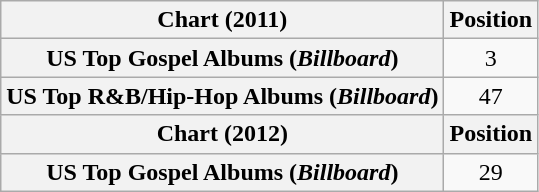<table class="wikitable sortable plainrowheaders">
<tr>
<th scope="col">Chart (2011)</th>
<th scope="col">Position</th>
</tr>
<tr>
<th scope="row">US Top Gospel Albums (<em>Billboard</em>)</th>
<td style="text-align:center;">3</td>
</tr>
<tr>
<th scope="row">US Top R&B/Hip-Hop Albums (<em>Billboard</em>)</th>
<td style="text-align:center;">47</td>
</tr>
<tr>
<th scope="col">Chart (2012)</th>
<th scope="col">Position</th>
</tr>
<tr>
<th scope="row">US Top Gospel Albums (<em>Billboard</em>)</th>
<td style="text-align:center;">29</td>
</tr>
</table>
